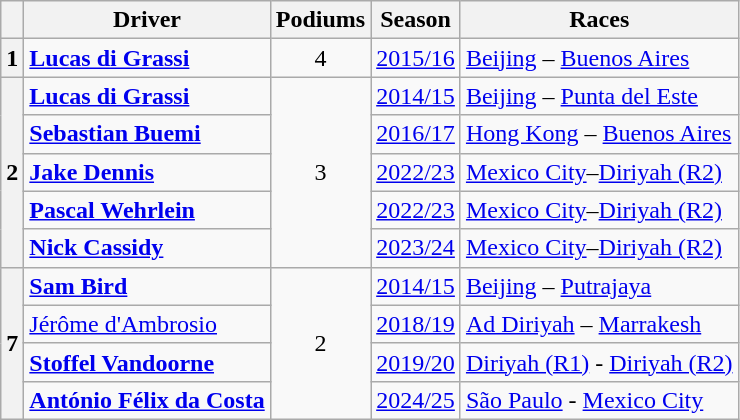<table class="wikitable">
<tr>
<th></th>
<th>Driver</th>
<th>Podiums</th>
<th>Season</th>
<th>Races</th>
</tr>
<tr>
<th>1</th>
<td align=left> <strong><a href='#'>Lucas di Grassi</a></strong></td>
<td align=center>4</td>
<td><a href='#'>2015/16</a></td>
<td><a href='#'>Beijing</a> – <a href='#'>Buenos Aires</a></td>
</tr>
<tr>
<th rowspan=5>2</th>
<td align=left> <strong><a href='#'>Lucas di Grassi</a></strong></td>
<td rowspan=5 align=center>3</td>
<td><a href='#'>2014/15</a></td>
<td><a href='#'>Beijing</a> – <a href='#'>Punta del Este</a></td>
</tr>
<tr>
<td align=left> <strong><a href='#'>Sebastian Buemi</a></strong></td>
<td><a href='#'>2016/17</a></td>
<td><a href='#'>Hong Kong</a> – <a href='#'>Buenos Aires</a></td>
</tr>
<tr>
<td align=left> <strong><a href='#'>Jake Dennis</a></strong></td>
<td><a href='#'>2022/23</a></td>
<td><a href='#'>Mexico City</a>–<a href='#'>Diriyah (R2)</a></td>
</tr>
<tr>
<td align=left> <strong><a href='#'>Pascal Wehrlein</a></strong></td>
<td><a href='#'>2022/23</a></td>
<td><a href='#'>Mexico City</a>–<a href='#'>Diriyah (R2)</a></td>
</tr>
<tr>
<td align=left> <strong><a href='#'>Nick Cassidy</a></strong></td>
<td><a href='#'>2023/24</a></td>
<td><a href='#'>Mexico City</a>–<a href='#'>Diriyah (R2)</a></td>
</tr>
<tr>
<th rowspan=4>7</th>
<td align=left> <strong><a href='#'>Sam Bird</a></strong></td>
<td rowspan=4 align=center>2</td>
<td><a href='#'>2014/15</a></td>
<td><a href='#'>Beijing</a> – <a href='#'>Putrajaya</a></td>
</tr>
<tr>
<td align=left> <a href='#'>Jérôme d'Ambrosio</a></td>
<td><a href='#'>2018/19</a></td>
<td><a href='#'>Ad Diriyah</a> – <a href='#'>Marrakesh</a></td>
</tr>
<tr>
<td align=left> <strong><a href='#'>Stoffel Vandoorne</a></strong></td>
<td><a href='#'>2019/20</a></td>
<td><a href='#'>Diriyah (R1)</a> - <a href='#'>Diriyah (R2)</a></td>
</tr>
<tr>
<td align=left> <strong><a href='#'>António Félix da Costa</a></strong></td>
<td><a href='#'>2024/25</a></td>
<td><a href='#'>São Paulo</a> - <a href='#'>Mexico City</a></td>
</tr>
</table>
